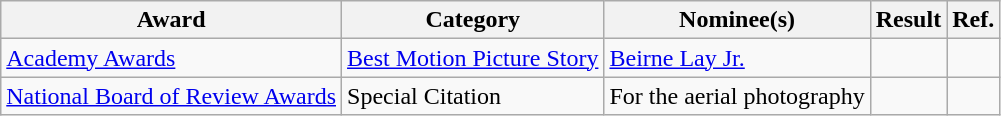<table class="wikitable plainrowheaders">
<tr>
<th>Award</th>
<th>Category</th>
<th>Nominee(s)</th>
<th>Result</th>
<th>Ref.</th>
</tr>
<tr>
<td><a href='#'>Academy Awards</a></td>
<td><a href='#'>Best Motion Picture Story</a></td>
<td><a href='#'>Beirne Lay Jr.</a></td>
<td></td>
<td align="center"></td>
</tr>
<tr>
<td><a href='#'>National Board of Review Awards</a></td>
<td>Special Citation</td>
<td>For the aerial photography</td>
<td></td>
<td align="center"></td>
</tr>
</table>
